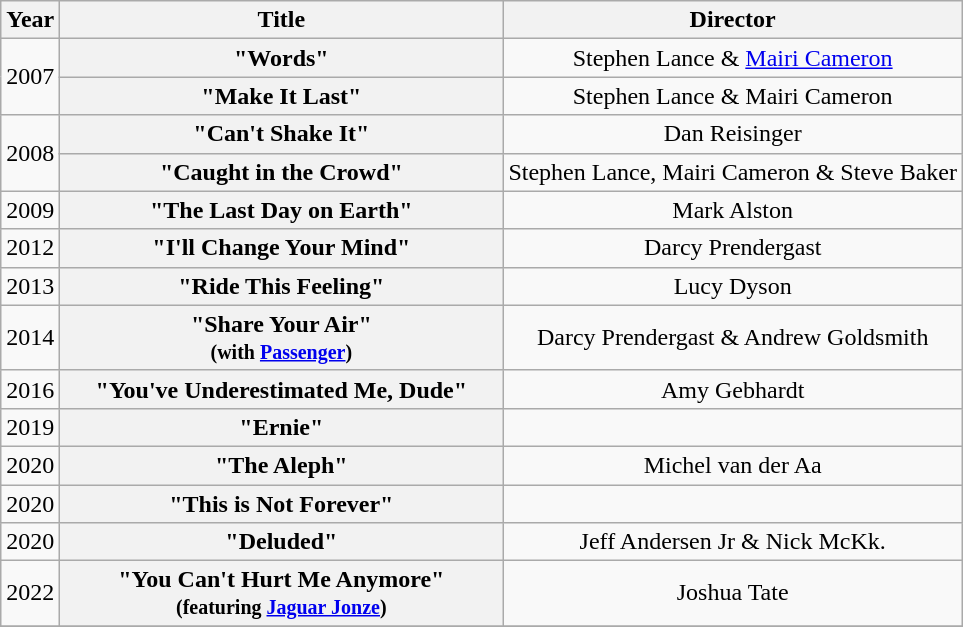<table class="wikitable plainrowheaders" style="text-align:center;">
<tr>
<th>Year</th>
<th style="width:18em;">Title</th>
<th>Director</th>
</tr>
<tr>
<td rowspan="2">2007</td>
<th scope="row">"Words"</th>
<td>Stephen Lance & <a href='#'>Mairi Cameron</a></td>
</tr>
<tr>
<th scope="row">"Make It Last"</th>
<td>Stephen Lance & Mairi Cameron</td>
</tr>
<tr>
<td rowspan="2">2008</td>
<th scope="row">"Can't Shake It"</th>
<td>Dan Reisinger</td>
</tr>
<tr>
<th scope="row">"Caught in the Crowd"</th>
<td>Stephen Lance, Mairi Cameron & Steve Baker</td>
</tr>
<tr>
<td>2009</td>
<th scope="row">"The Last Day on Earth"</th>
<td>Mark Alston</td>
</tr>
<tr>
<td>2012</td>
<th scope="row">"I'll Change Your Mind"</th>
<td>Darcy Prendergast</td>
</tr>
<tr>
<td>2013</td>
<th scope="row">"Ride This Feeling"</th>
<td>Lucy Dyson</td>
</tr>
<tr>
<td>2014</td>
<th scope="row">"Share Your Air"<br><small>(with <a href='#'>Passenger</a>)</small></th>
<td>Darcy Prendergast & Andrew Goldsmith</td>
</tr>
<tr>
<td>2016</td>
<th scope="row">"You've Underestimated Me, Dude"</th>
<td>Amy Gebhardt</td>
</tr>
<tr>
<td>2019</td>
<th scope="row">"Ernie"</th>
<td></td>
</tr>
<tr>
<td>2020</td>
<th scope="row">"The Aleph"</th>
<td>Michel van der Aa</td>
</tr>
<tr>
<td>2020</td>
<th scope="row">"This is Not Forever"</th>
<td></td>
</tr>
<tr>
<td>2020</td>
<th scope="row">"Deluded"</th>
<td>Jeff Andersen Jr & Nick McKk.</td>
</tr>
<tr>
<td>2022</td>
<th scope="row">"You Can't Hurt Me Anymore"<br><small>(featuring <a href='#'>Jaguar Jonze</a>)</small></th>
<td>Joshua Tate</td>
</tr>
<tr>
</tr>
</table>
